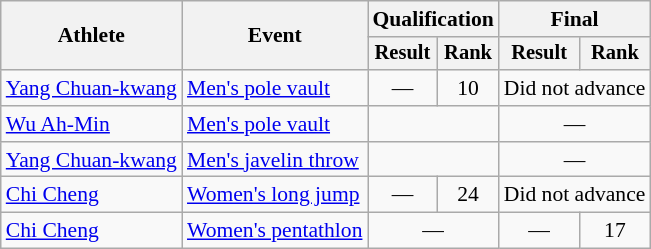<table class="wikitable" style="font-size:90%; text-align:center">
<tr>
<th rowspan="2">Athlete</th>
<th rowspan="2">Event</th>
<th colspan="2">Qualification</th>
<th colspan="2">Final</th>
</tr>
<tr style="font-size:95%">
<th>Result</th>
<th>Rank</th>
<th>Result</th>
<th>Rank</th>
</tr>
<tr>
<td align="left"><a href='#'>Yang Chuan-kwang</a></td>
<td align="left"><a href='#'>Men's pole vault</a></td>
<td>—</td>
<td>10</td>
<td colspan="2">Did not advance</td>
</tr>
<tr>
<td align="left"><a href='#'>Wu Ah-Min</a></td>
<td align="left"><a href='#'>Men's pole vault</a></td>
<td colspan="2"></td>
<td colspan="2">—</td>
</tr>
<tr>
<td align="left"><a href='#'>Yang Chuan-kwang</a></td>
<td align="left"><a href='#'>Men's javelin throw</a></td>
<td colspan="2"></td>
<td colspan="2">—</td>
</tr>
<tr>
<td align="left"><a href='#'>Chi Cheng</a></td>
<td align="left"><a href='#'>Women's long jump</a></td>
<td>—</td>
<td>24</td>
<td colspan="2">Did not advance</td>
</tr>
<tr>
<td align="left"><a href='#'>Chi Cheng</a></td>
<td align="left"><a href='#'>Women's pentathlon</a></td>
<td colspan="2">—</td>
<td>—</td>
<td>17</td>
</tr>
</table>
